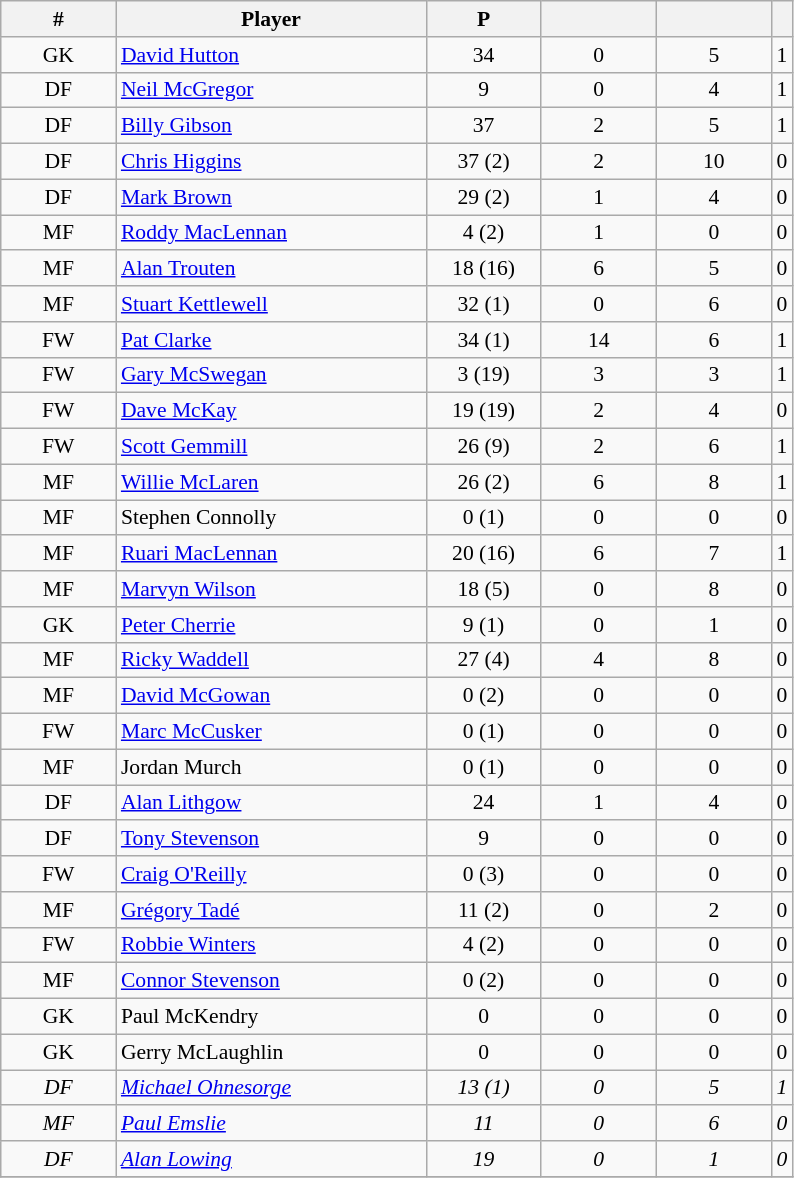<table class="wikitable sortable" style="font-size:90%; text-align:center">
<tr>
<th style="width:70px">#</th>
<th style="width:200px">Player</th>
<th style="width:70px">P</th>
<th style="width:70px"></th>
<th style="width:70px"></th>
<th style="width="70px"></th>
</tr>
<tr --->
<td>GK</td>
<td style="text-align:left"> <a href='#'>David Hutton</a></td>
<td>34</td>
<td>0</td>
<td>5</td>
<td>1</td>
</tr>
<tr --->
<td>DF</td>
<td style="text-align:left"> <a href='#'>Neil McGregor</a></td>
<td>9</td>
<td>0</td>
<td>4</td>
<td>1</td>
</tr>
<tr --->
<td>DF</td>
<td style="text-align:left"> <a href='#'>Billy Gibson</a></td>
<td>37</td>
<td>2</td>
<td>5</td>
<td>1</td>
</tr>
<tr --->
<td>DF</td>
<td style="text-align:left"> <a href='#'>Chris Higgins</a></td>
<td>37 (2)</td>
<td>2</td>
<td>10</td>
<td>0</td>
</tr>
<tr --->
<td>DF</td>
<td style="text-align:left"> <a href='#'>Mark Brown</a></td>
<td>29 (2)</td>
<td>1</td>
<td>4</td>
<td>0</td>
</tr>
<tr --->
<td>MF</td>
<td style="text-align:left"> <a href='#'>Roddy MacLennan</a></td>
<td>4 (2)</td>
<td>1</td>
<td>0</td>
<td>0</td>
</tr>
<tr --->
<td>MF</td>
<td style="text-align:left"> <a href='#'>Alan Trouten</a></td>
<td>18 (16)</td>
<td>6</td>
<td>5</td>
<td>0</td>
</tr>
<tr --->
<td>MF</td>
<td style="text-align:left"> <a href='#'>Stuart Kettlewell</a></td>
<td>32 (1)</td>
<td>0</td>
<td>6</td>
<td>0</td>
</tr>
<tr --->
<td>FW</td>
<td style="text-align:left"> <a href='#'>Pat Clarke</a></td>
<td>34 (1)</td>
<td>14</td>
<td>6</td>
<td>1</td>
</tr>
<tr --->
<td>FW</td>
<td style="text-align:left"> <a href='#'>Gary McSwegan</a></td>
<td>3 (19)</td>
<td>3</td>
<td>3</td>
<td>1</td>
</tr>
<tr --->
<td>FW</td>
<td style="text-align:left"> <a href='#'>Dave McKay</a></td>
<td>19 (19)</td>
<td>2</td>
<td>4</td>
<td>0</td>
</tr>
<tr --->
<td>FW</td>
<td style="text-align:left"> <a href='#'>Scott Gemmill</a></td>
<td>26 (9)</td>
<td>2</td>
<td>6</td>
<td>1</td>
</tr>
<tr --->
<td>MF</td>
<td style="text-align:left"> <a href='#'>Willie McLaren</a></td>
<td>26 (2)</td>
<td>6</td>
<td>8</td>
<td>1</td>
</tr>
<tr --->
<td>MF</td>
<td style="text-align:left"> Stephen Connolly</td>
<td>0 (1)</td>
<td>0</td>
<td>0</td>
<td>0</td>
</tr>
<tr --->
<td>MF</td>
<td style="text-align:left"> <a href='#'>Ruari MacLennan</a></td>
<td>20 (16)</td>
<td>6</td>
<td>7</td>
<td>1</td>
</tr>
<tr --->
<td>MF</td>
<td style="text-align:left"> <a href='#'>Marvyn Wilson</a></td>
<td>18 (5)</td>
<td>0</td>
<td>8</td>
<td>0</td>
</tr>
<tr --->
<td>GK</td>
<td style="text-align:left"> <a href='#'>Peter Cherrie</a></td>
<td>9 (1)</td>
<td>0</td>
<td>1</td>
<td>0</td>
</tr>
<tr --->
<td>MF</td>
<td style="text-align:left"> <a href='#'>Ricky Waddell</a></td>
<td>27 (4)</td>
<td>4</td>
<td>8</td>
<td>0</td>
</tr>
<tr --->
<td>MF</td>
<td style="text-align:left"> <a href='#'>David McGowan</a></td>
<td>0 (2)</td>
<td>0</td>
<td>0</td>
<td>0</td>
</tr>
<tr --->
<td>FW</td>
<td style="text-align:left"> <a href='#'>Marc McCusker</a></td>
<td>0 (1)</td>
<td>0</td>
<td>0</td>
<td>0</td>
</tr>
<tr --->
<td>MF</td>
<td style="text-align:left"> Jordan Murch</td>
<td>0 (1)</td>
<td>0</td>
<td>0</td>
<td>0</td>
</tr>
<tr --->
<td>DF</td>
<td style="text-align:left"> <a href='#'>Alan Lithgow</a></td>
<td>24</td>
<td>1</td>
<td>4</td>
<td>0</td>
</tr>
<tr --->
<td>DF</td>
<td style="text-align:left"> <a href='#'>Tony Stevenson</a></td>
<td>9</td>
<td>0</td>
<td>0</td>
<td>0</td>
</tr>
<tr --->
<td>FW</td>
<td style="text-align:left"> <a href='#'>Craig O'Reilly</a></td>
<td>0 (3)</td>
<td>0</td>
<td>0</td>
<td>0</td>
</tr>
<tr --->
<td>MF</td>
<td style="text-align:left"> <a href='#'>Grégory Tadé</a></td>
<td>11 (2)</td>
<td>0</td>
<td>2</td>
<td>0</td>
</tr>
<tr --->
<td>FW</td>
<td style="text-align:left"> <a href='#'>Robbie Winters</a></td>
<td>4 (2)</td>
<td>0</td>
<td>0</td>
<td>0</td>
</tr>
<tr --->
<td>MF</td>
<td style="text-align:left"> <a href='#'>Connor Stevenson</a></td>
<td>0 (2)</td>
<td>0</td>
<td>0</td>
<td>0</td>
</tr>
<tr --->
<td>GK</td>
<td style="text-align:left"> Paul McKendry</td>
<td>0</td>
<td>0</td>
<td>0</td>
<td>0</td>
</tr>
<tr --->
<td>GK</td>
<td style="text-align:left"> Gerry McLaughlin</td>
<td>0</td>
<td>0</td>
<td>0</td>
<td>0</td>
</tr>
<tr --->
<td><em>DF</em></td>
<td style="text-align:left"> <em><a href='#'>Michael Ohnesorge</a></em></td>
<td><em>13 (1)</em></td>
<td><em>0</em></td>
<td><em>5</em></td>
<td><em>1</em></td>
</tr>
<tr --->
<td><em>MF</em></td>
<td style="text-align:left"> <em><a href='#'>Paul Emslie</a></em></td>
<td><em>11</em></td>
<td><em>0</em></td>
<td><em>6</em></td>
<td><em>0</em></td>
</tr>
<tr --->
<td><em>DF</em></td>
<td style="text-align:left"> <em><a href='#'>Alan Lowing</a></em></td>
<td><em>19</em></td>
<td><em>0</em></td>
<td><em>1</em></td>
<td><em>0</em></td>
</tr>
<tr --->
</tr>
</table>
